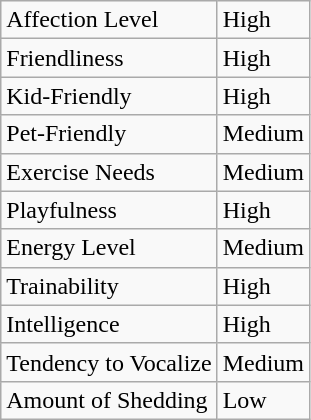<table class="wikitable">
<tr>
<td>Affection Level</td>
<td>High</td>
</tr>
<tr>
<td>Friendliness</td>
<td>High</td>
</tr>
<tr>
<td>Kid-Friendly</td>
<td>High</td>
</tr>
<tr>
<td>Pet-Friendly</td>
<td>Medium</td>
</tr>
<tr>
<td>Exercise Needs</td>
<td>Medium</td>
</tr>
<tr>
<td>Playfulness</td>
<td>High</td>
</tr>
<tr>
<td>Energy Level</td>
<td>Medium</td>
</tr>
<tr>
<td>Trainability</td>
<td>High</td>
</tr>
<tr>
<td>Intelligence</td>
<td>High</td>
</tr>
<tr>
<td>Tendency to Vocalize</td>
<td>Medium</td>
</tr>
<tr>
<td>Amount of Shedding</td>
<td>Low</td>
</tr>
</table>
